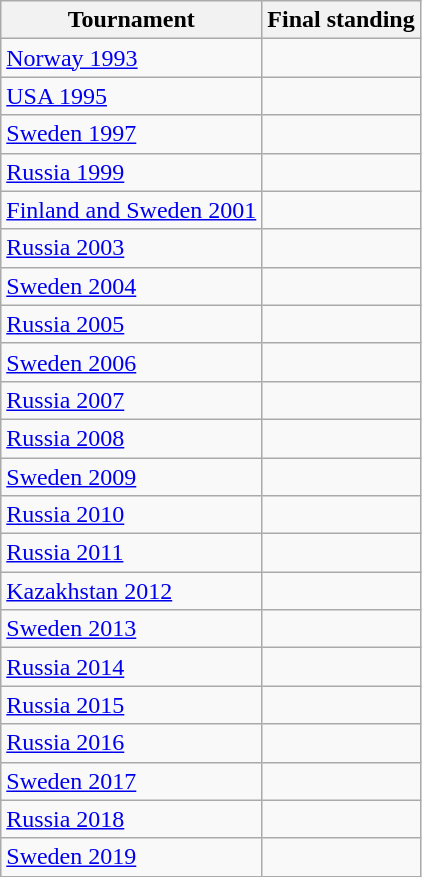<table class=wikitable>
<tr>
<th>Tournament</th>
<th>Final standing</th>
</tr>
<tr>
<td><a href='#'>Norway 1993</a></td>
<td></td>
</tr>
<tr>
<td><a href='#'>USA 1995</a></td>
<td></td>
</tr>
<tr>
<td><a href='#'>Sweden 1997</a></td>
<td></td>
</tr>
<tr>
<td><a href='#'>Russia 1999</a></td>
<td></td>
</tr>
<tr>
<td><a href='#'>Finland and Sweden 2001</a></td>
<td></td>
</tr>
<tr>
<td><a href='#'>Russia 2003</a></td>
<td></td>
</tr>
<tr>
<td><a href='#'>Sweden 2004</a></td>
<td></td>
</tr>
<tr>
<td><a href='#'>Russia 2005</a></td>
<td></td>
</tr>
<tr>
<td><a href='#'>Sweden 2006</a></td>
<td></td>
</tr>
<tr>
<td><a href='#'>Russia 2007</a></td>
<td></td>
</tr>
<tr>
<td><a href='#'>Russia 2008</a></td>
<td></td>
</tr>
<tr>
<td><a href='#'>Sweden 2009</a></td>
<td></td>
</tr>
<tr>
<td><a href='#'>Russia 2010</a></td>
<td></td>
</tr>
<tr>
<td><a href='#'>Russia 2011</a></td>
<td></td>
</tr>
<tr>
<td><a href='#'>Kazakhstan 2012</a></td>
<td></td>
</tr>
<tr>
<td><a href='#'>Sweden 2013</a></td>
<td></td>
</tr>
<tr>
<td><a href='#'>Russia 2014</a></td>
<td></td>
</tr>
<tr>
<td><a href='#'>Russia 2015</a></td>
<td></td>
</tr>
<tr>
<td><a href='#'>Russia 2016</a></td>
<td></td>
</tr>
<tr>
<td><a href='#'>Sweden 2017</a></td>
<td></td>
</tr>
<tr>
<td><a href='#'>Russia 2018</a></td>
<td></td>
</tr>
<tr>
<td><a href='#'>Sweden 2019</a></td>
<td></td>
</tr>
</table>
